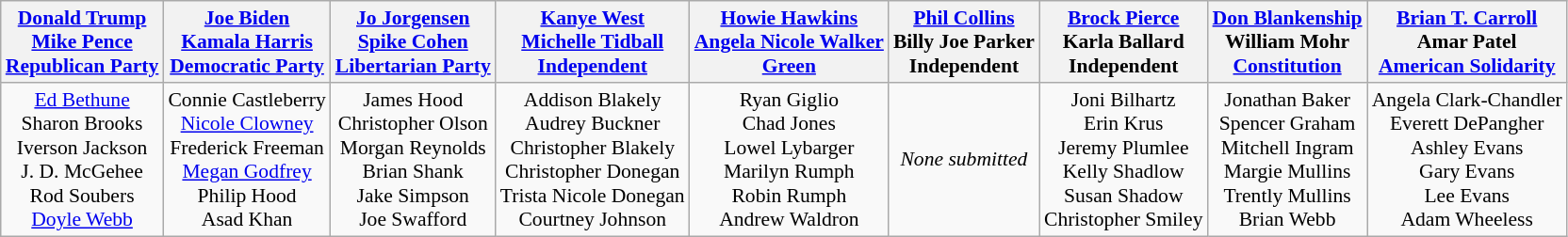<table class="wikitable" style="font-size:90%;text-align:center;">
<tr>
<th><a href='#'>Donald Trump</a><br><a href='#'>Mike Pence</a><br><a href='#'>Republican Party</a></th>
<th><a href='#'>Joe Biden</a><br><a href='#'>Kamala Harris</a><br><a href='#'>Democratic Party</a></th>
<th><a href='#'>Jo Jorgensen</a><br><a href='#'>Spike Cohen</a><br><a href='#'>Libertarian Party</a></th>
<th><a href='#'>Kanye West</a><br><a href='#'>Michelle Tidball</a><br><a href='#'>Independent</a></th>
<th><a href='#'>Howie Hawkins</a><br><a href='#'>Angela Nicole Walker</a><br><a href='#'>Green</a></th>
<th><a href='#'>Phil Collins</a><br>Billy Joe Parker<br>Independent</th>
<th><a href='#'>Brock Pierce</a><br>Karla Ballard<br>Independent</th>
<th><a href='#'>Don Blankenship</a><br>William Mohr<br><a href='#'>Constitution</a></th>
<th><a href='#'>Brian T. Carroll</a><br>Amar Patel<br><a href='#'>American Solidarity</a></th>
</tr>
<tr>
<td><a href='#'>Ed Bethune</a><br>Sharon Brooks<br>Iverson Jackson<br>J. D. McGehee<br>Rod Soubers<br><a href='#'>Doyle Webb</a></td>
<td>Connie Castleberry<br><a href='#'>Nicole Clowney</a><br>Frederick Freeman<br><a href='#'>Megan Godfrey</a><br>Philip Hood<br>Asad Khan</td>
<td>James Hood<br>Christopher Olson<br>Morgan Reynolds<br>Brian Shank<br>Jake Simpson<br>Joe Swafford</td>
<td>Addison Blakely<br>Audrey Buckner<br>Christopher Blakely<br>Christopher Donegan<br>Trista Nicole Donegan<br>Courtney Johnson</td>
<td>Ryan Giglio<br>Chad Jones<br>Lowel Lybarger<br>Marilyn Rumph<br>Robin Rumph<br>Andrew Waldron</td>
<td><em>None submitted</em></td>
<td>Joni Bilhartz<br>Erin Krus<br>Jeremy Plumlee<br>Kelly Shadlow<br>Susan Shadow<br>Christopher Smiley</td>
<td>Jonathan Baker<br>Spencer Graham<br>Mitchell Ingram<br>Margie Mullins<br>Trently Mullins<br>Brian Webb</td>
<td>Angela Clark-Chandler<br>Everett DePangher<br>Ashley Evans<br>Gary Evans<br>Lee Evans<br>Adam Wheeless</td>
</tr>
</table>
